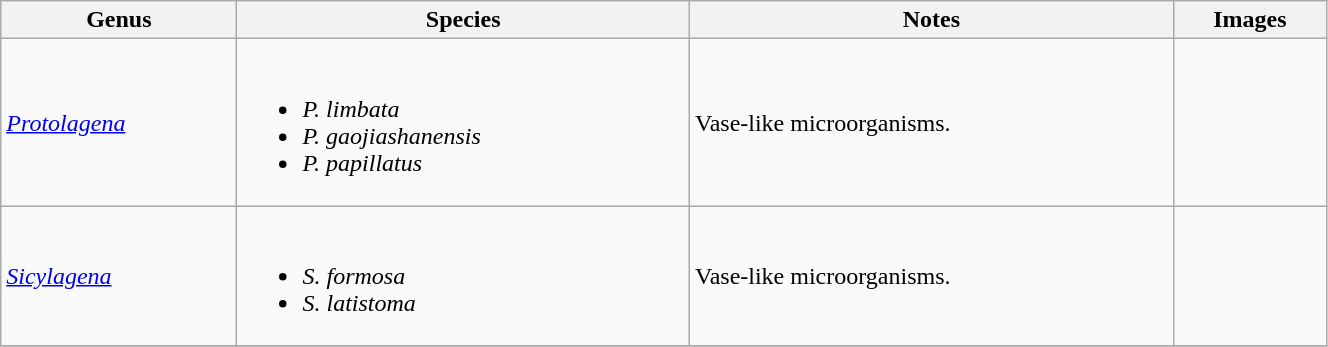<table class="wikitable" style="width:70%;">
<tr>
<th>Genus</th>
<th>Species</th>
<th>Notes</th>
<th>Images</th>
</tr>
<tr>
<td><em><a href='#'>Protolagena</a></em></td>
<td><br><ul><li><em>P. limbata</em></li><li><em>P. gaojiashanensis</em></li><li><em>P. papillatus</em></li></ul></td>
<td>Vase-like microorganisms.</td>
<td></td>
</tr>
<tr>
<td><em><a href='#'>Sicylagena</a></em></td>
<td><br><ul><li><em>S. formosa</em></li><li><em>S. latistoma</em></li></ul></td>
<td>Vase-like microorganisms.</td>
<td></td>
</tr>
<tr>
</tr>
</table>
